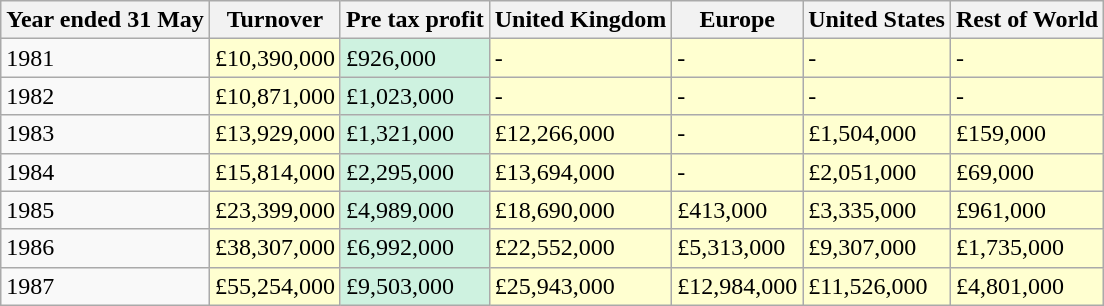<table class="wikitable">
<tr>
<th>Year ended 31 May</th>
<th>Turnover</th>
<th>Pre tax profit</th>
<th>United Kingdom</th>
<th>Europe</th>
<th>United States</th>
<th>Rest of World</th>
</tr>
<tr>
<td>1981</td>
<td bgcolor="FFFFD0">£10,390,000</td>
<td bgcolor="CEF2E0">£926,000</td>
<td bgcolor="FFFFD0">-</td>
<td bgcolor="FFFFD0">-</td>
<td bgcolor="FFFFD0">-</td>
<td bgcolor="FFFFD0">-</td>
</tr>
<tr>
<td>1982</td>
<td bgcolor="FFFFD0">£10,871,000</td>
<td bgcolor="CEF2E0">£1,023,000</td>
<td bgcolor="FFFFD0">-</td>
<td bgcolor="FFFFD0">-</td>
<td bgcolor="FFFFD0">-</td>
<td bgcolor="FFFFD0">-</td>
</tr>
<tr>
<td>1983</td>
<td bgcolor="FFFFD0">£13,929,000</td>
<td bgcolor="CEF2E0">£1,321,000</td>
<td bgcolor="FFFFD0">£12,266,000</td>
<td bgcolor="FFFFD0">-</td>
<td bgcolor="FFFFD0">£1,504,000</td>
<td bgcolor="FFFFD0">£159,000</td>
</tr>
<tr>
<td>1984</td>
<td bgcolor="FFFFD0">£15,814,000</td>
<td bgcolor="CEF2E0">£2,295,000</td>
<td bgcolor="FFFFD0">£13,694,000</td>
<td bgcolor="FFFFD0">-</td>
<td bgcolor="FFFFD0">£2,051,000</td>
<td bgcolor="FFFFD0">£69,000</td>
</tr>
<tr>
<td>1985</td>
<td bgcolor="FFFFD0">£23,399,000</td>
<td bgcolor="CEF2E0">£4,989,000</td>
<td bgcolor="FFFFD0">£18,690,000</td>
<td bgcolor="FFFFD0">£413,000</td>
<td bgcolor="FFFFD0">£3,335,000</td>
<td bgcolor="FFFFD0">£961,000</td>
</tr>
<tr>
<td>1986</td>
<td bgcolor="FFFFD0">£38,307,000</td>
<td bgcolor="CEF2E0">£6,992,000</td>
<td bgcolor="FFFFD0">£22,552,000</td>
<td bgcolor="FFFFD0">£5,313,000</td>
<td bgcolor="FFFFD0">£9,307,000</td>
<td bgcolor="FFFFD0">£1,735,000</td>
</tr>
<tr>
<td>1987</td>
<td bgcolor="FFFFD0">£55,254,000</td>
<td bgcolor="CEF2E0">£9,503,000</td>
<td bgcolor="FFFFD0">£25,943,000</td>
<td bgcolor="FFFFD0">£12,984,000</td>
<td bgcolor="FFFFD0">£11,526,000</td>
<td bgcolor="FFFFD0">£4,801,000</td>
</tr>
</table>
